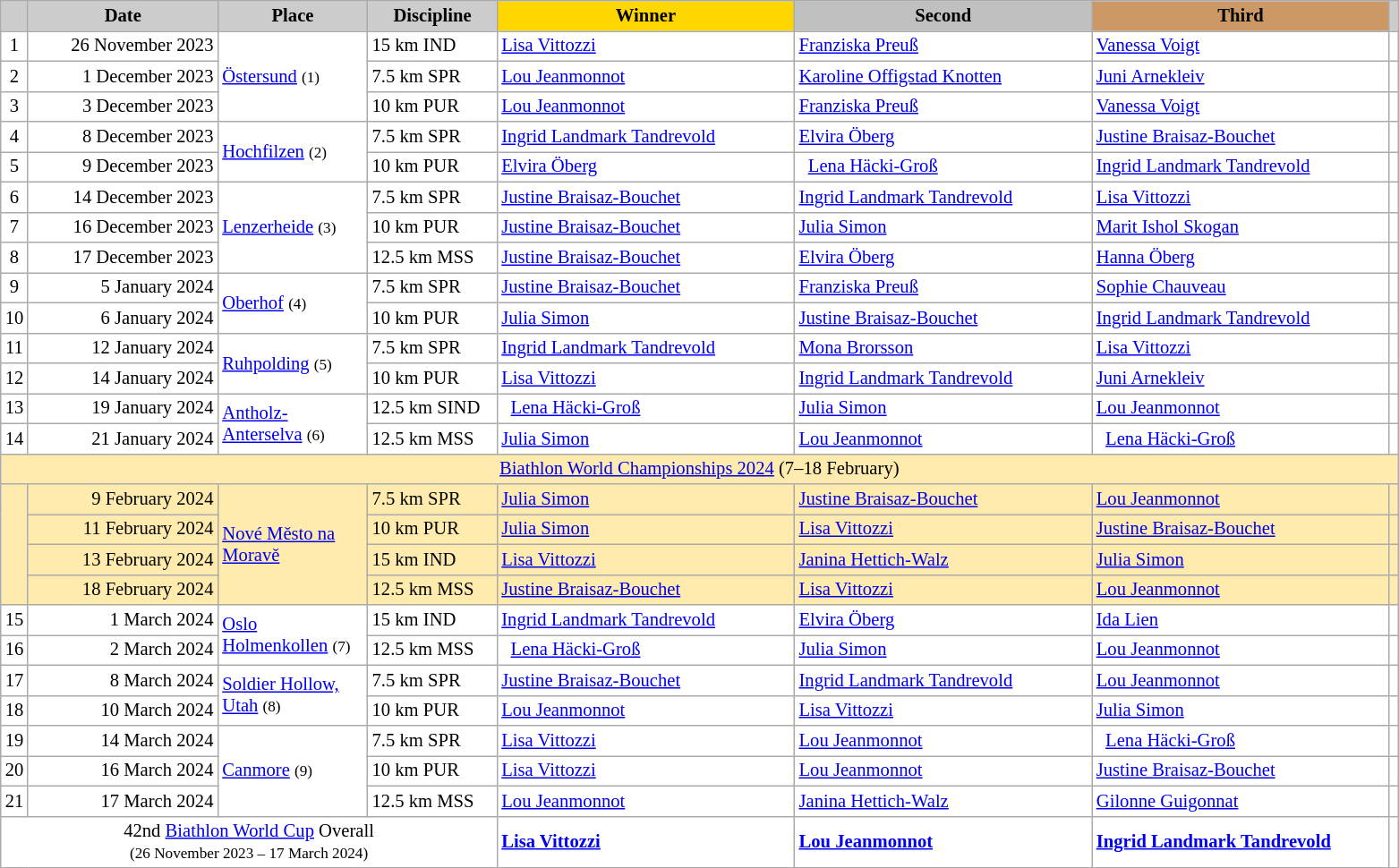<table class="wikitable plainrowheaders" style="background:#fff; font-size:86%; line-height:16px; border:grey solid 1px; border-collapse:collapse;">
<tr>
<th scope="col" style="background:#ccc; width=5 px;"></th>
<th scope="col" style="background:#ccc; width:135px;">Date</th>
<th scope="col" style="background:#ccc; width:105px;">Place <br> </th>
<th scope="col" style="background:#ccc; width:90px;">Discipline</th>
<th scope="col" style="background:gold; width:215px;">Winner</th>
<th scope="col" style="background:silver; width:215px;">Second</th>
<th scope="col" style="background:#c96; width:215px;">Third</th>
<th scope="col" style="background:#ccc; width=10 px;"></th>
</tr>
<tr>
<td align="center">1</td>
<td align="right">26 November 2023</td>
<td rowspan=3> <a href='#'>Östersund</a> <small>(1)</small></td>
<td>15 km IND</td>
<td> <a href='#'>Lisa Vittozzi</a></td>
<td> <a href='#'>Franziska Preuß</a></td>
<td> <a href='#'>Vanessa Voigt</a></td>
<td></td>
</tr>
<tr>
<td align="center">2</td>
<td align="right">1 December 2023</td>
<td>7.5 km SPR</td>
<td> <a href='#'>Lou Jeanmonnot</a></td>
<td> <a href='#'>Karoline Offigstad Knotten</a></td>
<td> <a href='#'>Juni Arnekleiv</a></td>
<td></td>
</tr>
<tr>
<td align="center">3</td>
<td align="right">3 December 2023</td>
<td>10 km PUR</td>
<td> <a href='#'>Lou Jeanmonnot</a></td>
<td> <a href='#'>Franziska Preuß</a></td>
<td> <a href='#'>Vanessa Voigt</a></td>
<td></td>
</tr>
<tr>
<td align="center">4</td>
<td align="right">8 December 2023</td>
<td rowspan=2> <a href='#'>Hochfilzen</a> <small>(2)</small></td>
<td>7.5 km SPR</td>
<td> <a href='#'>Ingrid Landmark Tandrevold</a></td>
<td> <a href='#'>Elvira Öberg</a></td>
<td> <a href='#'>Justine Braisaz-Bouchet</a></td>
<td></td>
</tr>
<tr>
<td align="center">5</td>
<td align="right">9 December 2023</td>
<td>10 km PUR</td>
<td> <a href='#'>Elvira Öberg</a></td>
<td>  <a href='#'>Lena Häcki-Groß</a></td>
<td> <a href='#'>Ingrid Landmark Tandrevold</a></td>
<td></td>
</tr>
<tr>
<td align="center">6</td>
<td align="right">14 December 2023</td>
<td rowspan=3> <a href='#'>Lenzerheide</a> <small>(3)</small></td>
<td>7.5 km SPR</td>
<td> <a href='#'>Justine Braisaz-Bouchet</a></td>
<td> <a href='#'>Ingrid Landmark Tandrevold</a></td>
<td> <a href='#'>Lisa Vittozzi</a></td>
<td></td>
</tr>
<tr>
<td align="center">7</td>
<td align="right">16 December 2023</td>
<td>10 km PUR</td>
<td> <a href='#'>Justine Braisaz-Bouchet</a></td>
<td> <a href='#'>Julia Simon</a></td>
<td> <a href='#'>Marit Ishol Skogan</a></td>
<td></td>
</tr>
<tr>
<td align="center">8</td>
<td align="right">17 December 2023</td>
<td>12.5 km MSS</td>
<td> <a href='#'>Justine Braisaz-Bouchet</a></td>
<td> <a href='#'>Elvira Öberg</a></td>
<td> <a href='#'>Hanna Öberg</a></td>
<td></td>
</tr>
<tr>
<td align="center">9</td>
<td align="right">5 January 2024</td>
<td rowspan=2> <a href='#'>Oberhof</a> <small>(4)</small></td>
<td>7.5 km SPR</td>
<td> <a href='#'>Justine Braisaz-Bouchet</a></td>
<td> <a href='#'>Franziska Preuß</a></td>
<td> <a href='#'>Sophie Chauveau</a></td>
<td></td>
</tr>
<tr>
<td align="center">10</td>
<td align="right">6 January 2024</td>
<td>10 km PUR</td>
<td> <a href='#'>Julia Simon</a></td>
<td> <a href='#'>Justine Braisaz-Bouchet</a></td>
<td> <a href='#'>Ingrid Landmark Tandrevold</a></td>
<td></td>
</tr>
<tr>
<td align="center">11</td>
<td align="right">12 January 2024</td>
<td rowspan=2> <a href='#'>Ruhpolding</a> <small>(5)</small></td>
<td>7.5 km SPR</td>
<td> <a href='#'>Ingrid Landmark Tandrevold</a></td>
<td> <a href='#'>Mona Brorsson</a></td>
<td> <a href='#'>Lisa Vittozzi</a></td>
<td></td>
</tr>
<tr>
<td align="center">12</td>
<td align="right">14 January 2024</td>
<td>10 km PUR</td>
<td> <a href='#'>Lisa Vittozzi</a></td>
<td> <a href='#'>Ingrid Landmark Tandrevold</a></td>
<td> <a href='#'>Juni Arnekleiv</a></td>
<td></td>
</tr>
<tr>
<td align="center">13</td>
<td align="right">19 January 2024</td>
<td rowspan=2> <a href='#'>Antholz-Anterselva</a> <small>(6)</small></td>
<td>12.5 km SIND</td>
<td>  <a href='#'>Lena Häcki-Groß</a></td>
<td> <a href='#'>Julia Simon</a></td>
<td> <a href='#'>Lou Jeanmonnot</a></td>
<td></td>
</tr>
<tr>
<td align="center">14</td>
<td align="right">21 January 2024</td>
<td>12.5 km MSS</td>
<td> <a href='#'>Julia Simon</a></td>
<td> <a href='#'>Lou Jeanmonnot</a></td>
<td>  <a href='#'>Lena Häcki-Groß</a></td>
<td></td>
</tr>
<tr style="background:#FFEBAD">
<td align=center colspan=9><a href='#'>Biathlon World Championships 2024</a> (7–18 February)</td>
</tr>
<tr style="background:#FFEBAD">
<td rowspan=4></td>
<td align="right">9 February 2024</td>
<td rowspan=4> <a href='#'>Nové Město na Moravě</a></td>
<td>7.5 km SPR</td>
<td> <a href='#'>Julia Simon</a></td>
<td> <a href='#'>Justine Braisaz-Bouchet</a></td>
<td> <a href='#'>Lou Jeanmonnot</a></td>
<td></td>
</tr>
<tr style="background:#FFEBAD">
<td align="right">11 February 2024</td>
<td>10 km PUR</td>
<td> <a href='#'>Julia Simon</a></td>
<td> <a href='#'>Lisa Vittozzi</a></td>
<td> <a href='#'>Justine Braisaz-Bouchet</a></td>
<td></td>
</tr>
<tr style="background:#FFEBAD">
<td align="right">13 February 2024</td>
<td>15 km IND</td>
<td> <a href='#'>Lisa Vittozzi</a></td>
<td> <a href='#'>Janina Hettich-Walz</a></td>
<td> <a href='#'>Julia Simon</a></td>
<td></td>
</tr>
<tr style="background:#FFEBAD">
<td align="right">18 February 2024</td>
<td>12.5 km MSS</td>
<td> <a href='#'>Justine Braisaz-Bouchet</a></td>
<td> <a href='#'>Lisa Vittozzi</a></td>
<td> <a href='#'>Lou Jeanmonnot</a></td>
<td></td>
</tr>
<tr>
<td align="center">15</td>
<td align="right">1 March 2024</td>
<td rowspan=2> <a href='#'>Oslo Holmenkollen</a> <small>(7)</small></td>
<td>15 km IND</td>
<td> <a href='#'>Ingrid Landmark Tandrevold</a></td>
<td> <a href='#'>Elvira Öberg</a></td>
<td> <a href='#'>Ida Lien</a></td>
<td></td>
</tr>
<tr>
<td align="center">16</td>
<td align="right">2 March 2024</td>
<td>12.5 km MSS</td>
<td>  <a href='#'>Lena Häcki-Groß</a></td>
<td> <a href='#'>Julia Simon</a></td>
<td> <a href='#'>Lou Jeanmonnot</a></td>
<td></td>
</tr>
<tr>
<td align="center">17</td>
<td align="right">8 March 2024</td>
<td rowspan=2> <a href='#'>Soldier Hollow, Utah</a> <small>(8)</small></td>
<td>7.5 km SPR</td>
<td> <a href='#'>Justine Braisaz-Bouchet</a></td>
<td> <a href='#'>Ingrid Landmark Tandrevold</a></td>
<td> <a href='#'>Lou Jeanmonnot</a></td>
<td></td>
</tr>
<tr>
<td align="center">18</td>
<td align="right">10 March 2024</td>
<td>10 km PUR</td>
<td> <a href='#'>Lou Jeanmonnot</a></td>
<td> <a href='#'>Lisa Vittozzi</a></td>
<td> <a href='#'>Julia Simon</a></td>
<td></td>
</tr>
<tr>
<td align="center">19</td>
<td align="right">14 March 2024</td>
<td rowspan=3> <a href='#'>Canmore</a> <small>(9)</small></td>
<td>7.5 km SPR</td>
<td> <a href='#'>Lisa Vittozzi</a></td>
<td> <a href='#'>Lou Jeanmonnot</a></td>
<td>  <a href='#'>Lena Häcki-Groß</a></td>
<td></td>
</tr>
<tr>
<td align="center">20</td>
<td align="right">16 March 2024</td>
<td>10 km PUR</td>
<td> <a href='#'>Lisa Vittozzi</a></td>
<td> <a href='#'>Lou Jeanmonnot</a></td>
<td> <a href='#'>Justine Braisaz-Bouchet</a></td>
<td></td>
</tr>
<tr>
<td align="center">21</td>
<td align="right">17 March 2024</td>
<td>12.5 km MSS</td>
<td> <a href='#'>Lou Jeanmonnot</a></td>
<td> <a href='#'>Janina Hettich-Walz</a></td>
<td> <a href='#'>Gilonne Guigonnat</a></td>
<td></td>
</tr>
<tr bgcolor="#FFFFFF">
<td colspan="4" align="center">42nd <a href='#'>Biathlon World Cup</a> Overall<br><small>(26 November 2023 – 17 March 2024)</small></td>
<td> <strong><a href='#'>Lisa Vittozzi</a></strong></td>
<td> <strong><a href='#'>Lou Jeanmonnot</a></strong></td>
<td> <strong><a href='#'>Ingrid Landmark Tandrevold</a></strong></td>
<td></td>
</tr>
</table>
